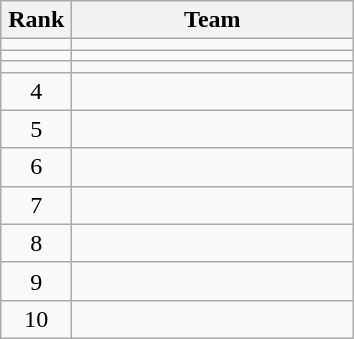<table class="wikitable" style="text-align:center;">
<tr>
<th width=40>Rank</th>
<th width=180>Team</th>
</tr>
<tr>
<td></td>
<td style="text-align:left;"></td>
</tr>
<tr>
<td></td>
<td style="text-align:left;"></td>
</tr>
<tr>
<td></td>
<td style="text-align:left;"></td>
</tr>
<tr>
<td>4</td>
<td style="text-align:left;"></td>
</tr>
<tr>
<td>5</td>
<td style="text-align:left;"></td>
</tr>
<tr>
<td>6</td>
<td style="text-align:left;"></td>
</tr>
<tr>
<td>7</td>
<td style="text-align:left;"></td>
</tr>
<tr>
<td>8</td>
<td style="text-align:left;"></td>
</tr>
<tr>
<td>9</td>
<td style="text-align:left;"></td>
</tr>
<tr>
<td>10</td>
<td style="text-align:left;"></td>
</tr>
</table>
